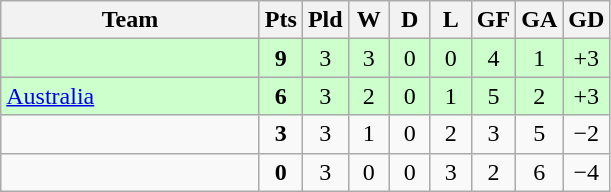<table class="wikitable" style="text-align: center;">
<tr>
<th width=165>Team</th>
<th width=20>Pts</th>
<th width=20>Pld</th>
<th width=20>W</th>
<th width=20>D</th>
<th width=20>L</th>
<th width=20>GF</th>
<th width=20>GA</th>
<th width=20>GD</th>
</tr>
<tr style="background:#cfc;">
<td style="text-align:left;"></td>
<td><strong>9</strong></td>
<td>3</td>
<td>3</td>
<td>0</td>
<td>0</td>
<td>4</td>
<td>1</td>
<td>+3</td>
</tr>
<tr style="background:#cfc;">
<td style="text-align:left;"> <a href='#'>Australia</a></td>
<td><strong>6</strong></td>
<td>3</td>
<td>2</td>
<td>0</td>
<td>1</td>
<td>5</td>
<td>2</td>
<td>+3</td>
</tr>
<tr>
<td style="text-align:left;"></td>
<td><strong>3</strong></td>
<td>3</td>
<td>1</td>
<td>0</td>
<td>2</td>
<td>3</td>
<td>5</td>
<td>−2</td>
</tr>
<tr>
<td style="text-align:left;"></td>
<td><strong>0</strong></td>
<td>3</td>
<td>0</td>
<td>0</td>
<td>3</td>
<td>2</td>
<td>6</td>
<td>−4</td>
</tr>
</table>
